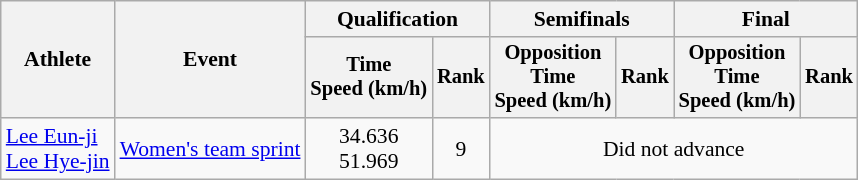<table class="wikitable" style="font-size:90%">
<tr>
<th rowspan=2>Athlete</th>
<th rowspan=2>Event</th>
<th colspan=2>Qualification</th>
<th colspan=2>Semifinals</th>
<th colspan=2>Final</th>
</tr>
<tr style="font-size:95%">
<th>Time<br>Speed (km/h)</th>
<th>Rank</th>
<th>Opposition<br>Time<br>Speed (km/h)</th>
<th>Rank</th>
<th>Opposition<br>Time<br>Speed (km/h)</th>
<th>Rank</th>
</tr>
<tr align=center>
<td align=left><a href='#'>Lee Eun-ji</a><br><a href='#'>Lee Hye-jin</a></td>
<td align=left><a href='#'>Women's team sprint</a></td>
<td>34.636<br>51.969</td>
<td>9</td>
<td colspan=4>Did not advance</td>
</tr>
</table>
